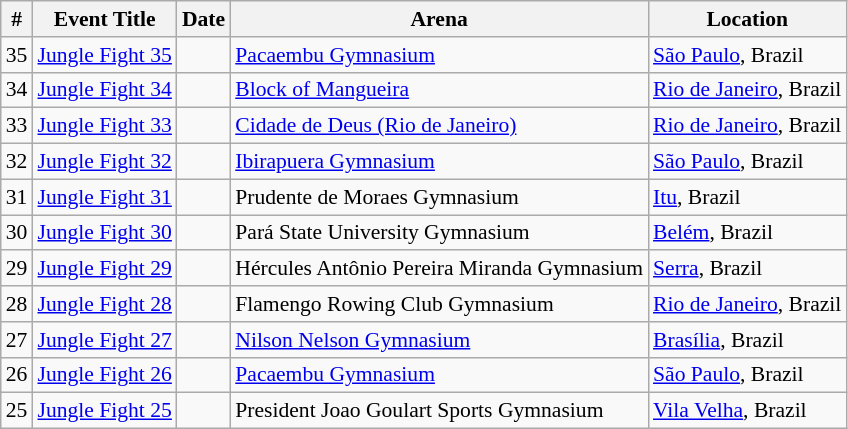<table class="sortable wikitable succession-box" style="font-size:90%;">
<tr>
<th scope="col">#</th>
<th scope="col">Event Title</th>
<th scope="col">Date</th>
<th scope="col">Arena</th>
<th scope="col">Location</th>
</tr>
<tr>
<td align=center>35</td>
<td><a href='#'>Jungle Fight 35</a></td>
<td></td>
<td><a href='#'>Pacaembu Gymnasium</a></td>
<td><a href='#'>São Paulo</a>, Brazil</td>
</tr>
<tr>
<td align=center>34</td>
<td><a href='#'>Jungle Fight 34</a></td>
<td></td>
<td><a href='#'>Block of Mangueira</a></td>
<td><a href='#'>Rio de Janeiro</a>, Brazil</td>
</tr>
<tr>
<td align=center>33</td>
<td><a href='#'>Jungle Fight 33</a></td>
<td></td>
<td><a href='#'>Cidade de Deus (Rio de Janeiro)</a></td>
<td><a href='#'>Rio de Janeiro</a>, Brazil</td>
</tr>
<tr>
<td align=center>32</td>
<td><a href='#'>Jungle Fight 32</a></td>
<td></td>
<td><a href='#'>Ibirapuera Gymnasium</a></td>
<td><a href='#'>São Paulo</a>, Brazil</td>
</tr>
<tr>
<td align=center>31</td>
<td><a href='#'>Jungle Fight 31</a></td>
<td></td>
<td>Prudente de Moraes Gymnasium</td>
<td><a href='#'>Itu</a>, Brazil</td>
</tr>
<tr>
<td align=center>30</td>
<td><a href='#'>Jungle Fight 30</a></td>
<td></td>
<td>Pará State University Gymnasium</td>
<td><a href='#'>Belém</a>, Brazil</td>
</tr>
<tr>
<td align=center>29</td>
<td><a href='#'>Jungle Fight 29</a></td>
<td></td>
<td>Hércules Antônio Pereira Miranda Gymnasium</td>
<td><a href='#'>Serra</a>, Brazil</td>
</tr>
<tr>
<td align=center>28</td>
<td><a href='#'>Jungle Fight 28</a></td>
<td></td>
<td>Flamengo Rowing Club Gymnasium</td>
<td><a href='#'>Rio de Janeiro</a>, Brazil</td>
</tr>
<tr>
<td align=center>27</td>
<td><a href='#'>Jungle Fight 27</a></td>
<td></td>
<td><a href='#'>Nilson Nelson Gymnasium</a></td>
<td><a href='#'>Brasília</a>, Brazil</td>
</tr>
<tr>
<td align=center>26</td>
<td><a href='#'>Jungle Fight 26</a></td>
<td></td>
<td><a href='#'>Pacaembu Gymnasium</a></td>
<td><a href='#'>São Paulo</a>, Brazil</td>
</tr>
<tr>
<td align=center>25</td>
<td><a href='#'>Jungle Fight 25</a></td>
<td></td>
<td>President Joao Goulart Sports Gymnasium</td>
<td><a href='#'>Vila Velha</a>, Brazil</td>
</tr>
</table>
